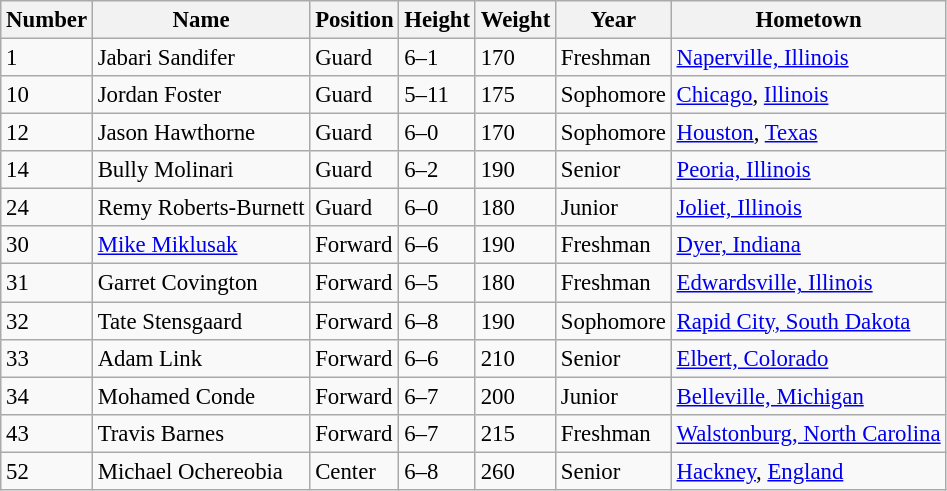<table class="wikitable sortable" style="font-size: 95%;">
<tr>
<th>Number</th>
<th>Name</th>
<th>Position</th>
<th>Height</th>
<th>Weight</th>
<th>Year</th>
<th>Hometown</th>
</tr>
<tr>
<td>1</td>
<td>Jabari Sandifer</td>
<td>Guard</td>
<td>6–1</td>
<td>170</td>
<td>Freshman</td>
<td><a href='#'>Naperville, Illinois</a></td>
</tr>
<tr>
<td>10</td>
<td>Jordan Foster</td>
<td>Guard</td>
<td>5–11</td>
<td>175</td>
<td>Sophomore</td>
<td><a href='#'>Chicago</a>, <a href='#'>Illinois</a></td>
</tr>
<tr>
<td>12</td>
<td>Jason Hawthorne</td>
<td>Guard</td>
<td>6–0</td>
<td>170</td>
<td>Sophomore</td>
<td><a href='#'>Houston</a>, <a href='#'>Texas</a></td>
</tr>
<tr>
<td>14</td>
<td>Bully Molinari</td>
<td>Guard</td>
<td>6–2</td>
<td>190</td>
<td>Senior</td>
<td><a href='#'>Peoria, Illinois</a></td>
</tr>
<tr>
<td>24</td>
<td>Remy Roberts-Burnett</td>
<td>Guard</td>
<td>6–0</td>
<td>180</td>
<td>Junior</td>
<td><a href='#'>Joliet, Illinois</a></td>
</tr>
<tr>
<td>30</td>
<td><a href='#'>Mike Miklusak</a></td>
<td>Forward</td>
<td>6–6</td>
<td>190</td>
<td>Freshman</td>
<td><a href='#'>Dyer, Indiana</a></td>
</tr>
<tr>
<td>31</td>
<td>Garret Covington</td>
<td>Forward</td>
<td>6–5</td>
<td>180</td>
<td>Freshman</td>
<td><a href='#'>Edwardsville, Illinois</a></td>
</tr>
<tr>
<td>32</td>
<td>Tate Stensgaard</td>
<td>Forward</td>
<td>6–8</td>
<td>190</td>
<td>Sophomore</td>
<td><a href='#'>Rapid City, South Dakota</a></td>
</tr>
<tr>
<td>33</td>
<td>Adam Link</td>
<td>Forward</td>
<td>6–6</td>
<td>210</td>
<td>Senior</td>
<td><a href='#'>Elbert, Colorado</a></td>
</tr>
<tr>
<td>34</td>
<td>Mohamed Conde</td>
<td>Forward</td>
<td>6–7</td>
<td>200</td>
<td>Junior</td>
<td><a href='#'>Belleville, Michigan</a></td>
</tr>
<tr>
<td>43</td>
<td>Travis Barnes</td>
<td>Forward</td>
<td>6–7</td>
<td>215</td>
<td>Freshman</td>
<td><a href='#'>Walstonburg, North Carolina</a></td>
</tr>
<tr>
<td>52</td>
<td>Michael Ochereobia</td>
<td>Center</td>
<td>6–8</td>
<td>260</td>
<td>Senior</td>
<td><a href='#'>Hackney</a>, <a href='#'>England</a></td>
</tr>
</table>
